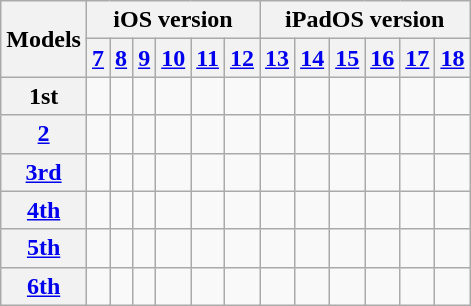<table class="wikitable">
<tr>
<th rowspan="2">Models</th>
<th colspan="6">iOS version</th>
<th colspan="6">iPadOS version</th>
</tr>
<tr>
<th><a href='#'>7</a></th>
<th><a href='#'>8</a></th>
<th><a href='#'>9</a></th>
<th><a href='#'>10</a></th>
<th><a href='#'>11</a></th>
<th><a href='#'>12</a></th>
<th><a href='#'>13</a></th>
<th><a href='#'>14</a></th>
<th><a href='#'>15</a></th>
<th><a href='#'>16</a></th>
<th><a href='#'>17</a></th>
<th><a href='#'>18</a></th>
</tr>
<tr>
<th>1st</th>
<td></td>
<td></td>
<td></td>
<td></td>
<td></td>
<td></td>
<td></td>
<td></td>
<td></td>
<td></td>
<td></td>
<td></td>
</tr>
<tr>
<th><a href='#'>2</a></th>
<td></td>
<td></td>
<td></td>
<td></td>
<td></td>
<td></td>
<td></td>
<td></td>
<td></td>
<td></td>
<td></td>
<td></td>
</tr>
<tr>
<th><a href='#'>3rd</a></th>
<td></td>
<td></td>
<td></td>
<td></td>
<td></td>
<td></td>
<td></td>
<td></td>
<td></td>
<td></td>
<td></td>
<td></td>
</tr>
<tr>
<th><a href='#'>4th</a></th>
<td></td>
<td></td>
<td></td>
<td></td>
<td></td>
<td></td>
<td></td>
<td></td>
<td></td>
<td></td>
<td></td>
<td></td>
</tr>
<tr>
<th><a href='#'>5th</a></th>
<td></td>
<td></td>
<td></td>
<td></td>
<td></td>
<td></td>
<td></td>
<td></td>
<td></td>
<td></td>
<td></td>
<td></td>
</tr>
<tr>
<th><a href='#'>6th</a></th>
<td></td>
<td></td>
<td></td>
<td></td>
<td></td>
<td></td>
<td></td>
<td></td>
<td></td>
<td></td>
<td></td>
<td></td>
</tr>
</table>
